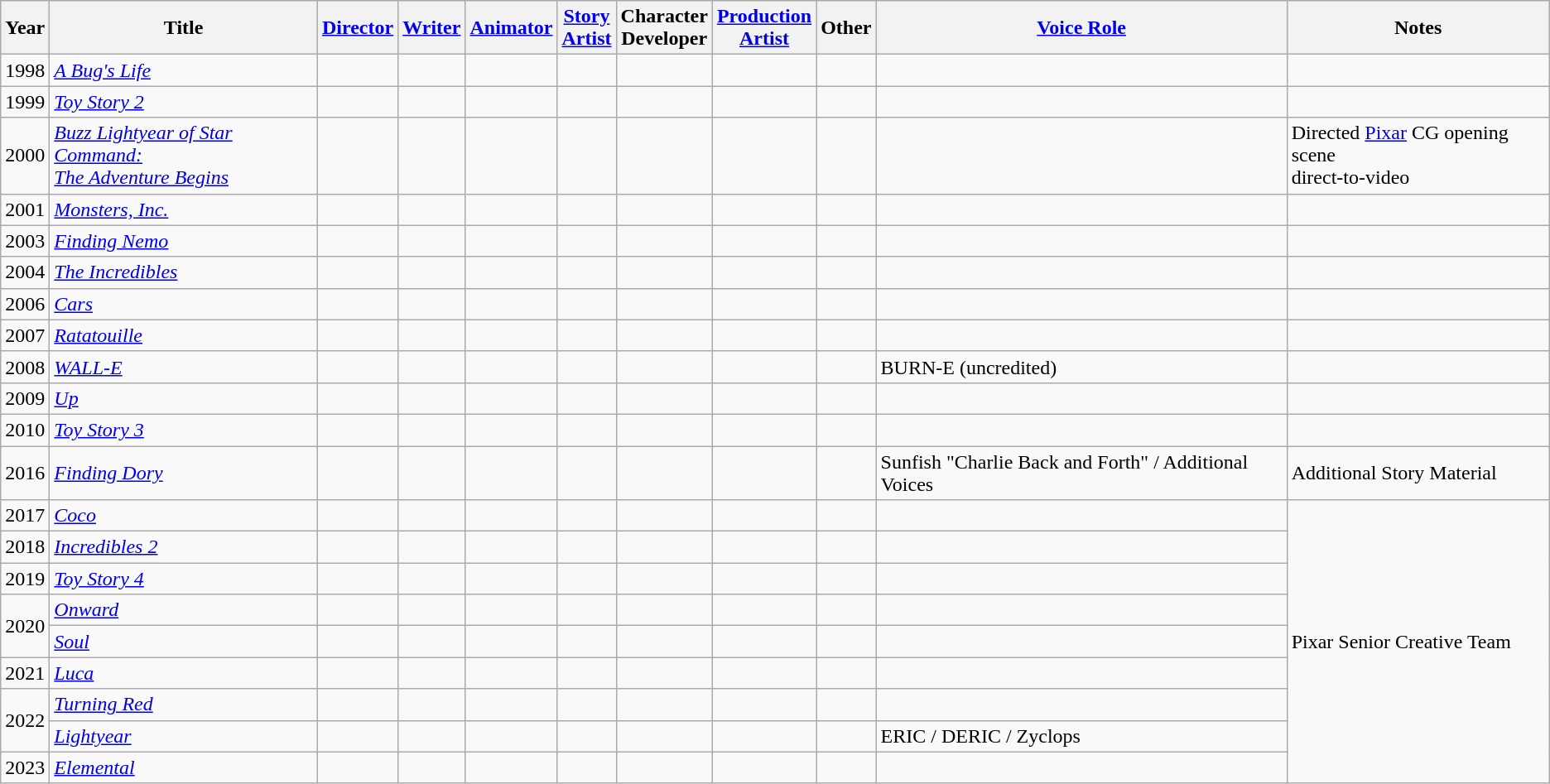<table class="wikitable">
<tr>
<th>Year</th>
<th>Title</th>
<th><a href='#'>Director</a></th>
<th><a href='#'>Writer</a></th>
<th><a href='#'>Animator</a></th>
<th><a href='#'>Story<br>Artist</a></th>
<th>Character<br>Developer</th>
<th><a href='#'>Production<br>Artist</a></th>
<th>Other</th>
<th><a href='#'>Voice Role</a></th>
<th>Notes</th>
</tr>
<tr>
<td>1998</td>
<td><em><a href='#'>A Bug's Life</a></em></td>
<td></td>
<td></td>
<td></td>
<td></td>
<td></td>
<td></td>
<td></td>
<td></td>
<td></td>
</tr>
<tr>
<td>1999</td>
<td><em><a href='#'>Toy Story 2</a></em></td>
<td></td>
<td></td>
<td></td>
<td></td>
<td></td>
<td></td>
<td></td>
<td></td>
<td></td>
</tr>
<tr>
<td>2000</td>
<td><em><a href='#'>Buzz Lightyear of Star Command: <br> The Adventure Begins</a></em></td>
<td></td>
<td></td>
<td></td>
<td></td>
<td></td>
<td></td>
<td></td>
<td></td>
<td>Directed <a href='#'>Pixar</a> CG opening scene <br> direct-to-video </td>
</tr>
<tr>
<td>2001</td>
<td><em><a href='#'>Monsters, Inc.</a></em></td>
<td></td>
<td></td>
<td></td>
<td></td>
<td></td>
<td></td>
<td></td>
<td></td>
<td></td>
</tr>
<tr>
<td>2003</td>
<td><em><a href='#'>Finding Nemo</a></em></td>
<td></td>
<td></td>
<td></td>
<td></td>
<td></td>
<td></td>
<td></td>
<td></td>
<td></td>
</tr>
<tr>
<td>2004</td>
<td><em><a href='#'>The Incredibles</a></em></td>
<td></td>
<td></td>
<td></td>
<td></td>
<td></td>
<td></td>
<td></td>
<td></td>
<td></td>
</tr>
<tr>
<td>2006</td>
<td><em><a href='#'>Cars</a></em></td>
<td></td>
<td></td>
<td></td>
<td></td>
<td></td>
<td></td>
<td></td>
<td></td>
<td></td>
</tr>
<tr>
<td>2007</td>
<td><em><a href='#'>Ratatouille</a></em></td>
<td></td>
<td></td>
<td></td>
<td></td>
<td></td>
<td></td>
<td></td>
<td></td>
<td></td>
</tr>
<tr>
<td>2008</td>
<td><em><a href='#'>WALL-E</a></em></td>
<td></td>
<td></td>
<td></td>
<td></td>
<td></td>
<td></td>
<td></td>
<td>BURN-E (uncredited)</td>
<td></td>
</tr>
<tr>
<td>2009</td>
<td><em><a href='#'>Up</a></em></td>
<td></td>
<td></td>
<td></td>
<td></td>
<td></td>
<td></td>
<td></td>
<td></td>
<td></td>
</tr>
<tr>
<td>2010</td>
<td><em><a href='#'>Toy Story 3</a></em></td>
<td></td>
<td></td>
<td></td>
<td></td>
<td></td>
<td></td>
<td></td>
<td></td>
<td></td>
</tr>
<tr>
<td>2016</td>
<td><em><a href='#'>Finding Dory</a></em></td>
<td></td>
<td></td>
<td></td>
<td></td>
<td></td>
<td></td>
<td></td>
<td>Sunfish "Charlie Back and Forth" / Additional Voices</td>
<td>Additional Story Material</td>
</tr>
<tr>
<td>2017</td>
<td><em><a href='#'>Coco</a></em></td>
<td></td>
<td></td>
<td></td>
<td></td>
<td></td>
<td></td>
<td></td>
<td></td>
<td rowspan=9>Pixar Senior Creative Team</td>
</tr>
<tr>
<td>2018</td>
<td><em><a href='#'>Incredibles 2</a></em></td>
<td></td>
<td></td>
<td></td>
<td></td>
<td></td>
<td></td>
<td></td>
<td></td>
</tr>
<tr>
<td>2019</td>
<td><em><a href='#'>Toy Story 4</a></em></td>
<td></td>
<td></td>
<td></td>
<td></td>
<td></td>
<td></td>
<td></td>
<td></td>
</tr>
<tr>
<td rowspan=2>2020</td>
<td><em><a href='#'>Onward</a></em></td>
<td></td>
<td></td>
<td></td>
<td></td>
<td></td>
<td></td>
<td></td>
<td></td>
</tr>
<tr>
<td><em><a href='#'>Soul</a></em></td>
<td></td>
<td></td>
<td></td>
<td></td>
<td></td>
<td></td>
<td></td>
<td></td>
</tr>
<tr>
<td>2021</td>
<td><em><a href='#'>Luca</a></em></td>
<td></td>
<td></td>
<td></td>
<td></td>
<td></td>
<td></td>
<td></td>
<td></td>
</tr>
<tr>
<td rowspan=2>2022</td>
<td><em><a href='#'>Turning Red</a></em></td>
<td></td>
<td></td>
<td></td>
<td></td>
<td></td>
<td></td>
<td></td>
<td></td>
</tr>
<tr>
<td><em><a href='#'>Lightyear</a></em></td>
<td></td>
<td></td>
<td></td>
<td></td>
<td></td>
<td></td>
<td></td>
<td>ERIC / DERIC / Zyclops</td>
</tr>
<tr>
<td>2023</td>
<td><em><a href='#'>Elemental</a></em></td>
<td></td>
<td></td>
<td></td>
<td></td>
<td></td>
<td></td>
<td></td>
<td></td>
</tr>
</table>
